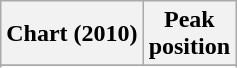<table class="wikitable sortable">
<tr>
<th>Chart (2010)</th>
<th>Peak<br>position</th>
</tr>
<tr>
</tr>
<tr>
</tr>
</table>
